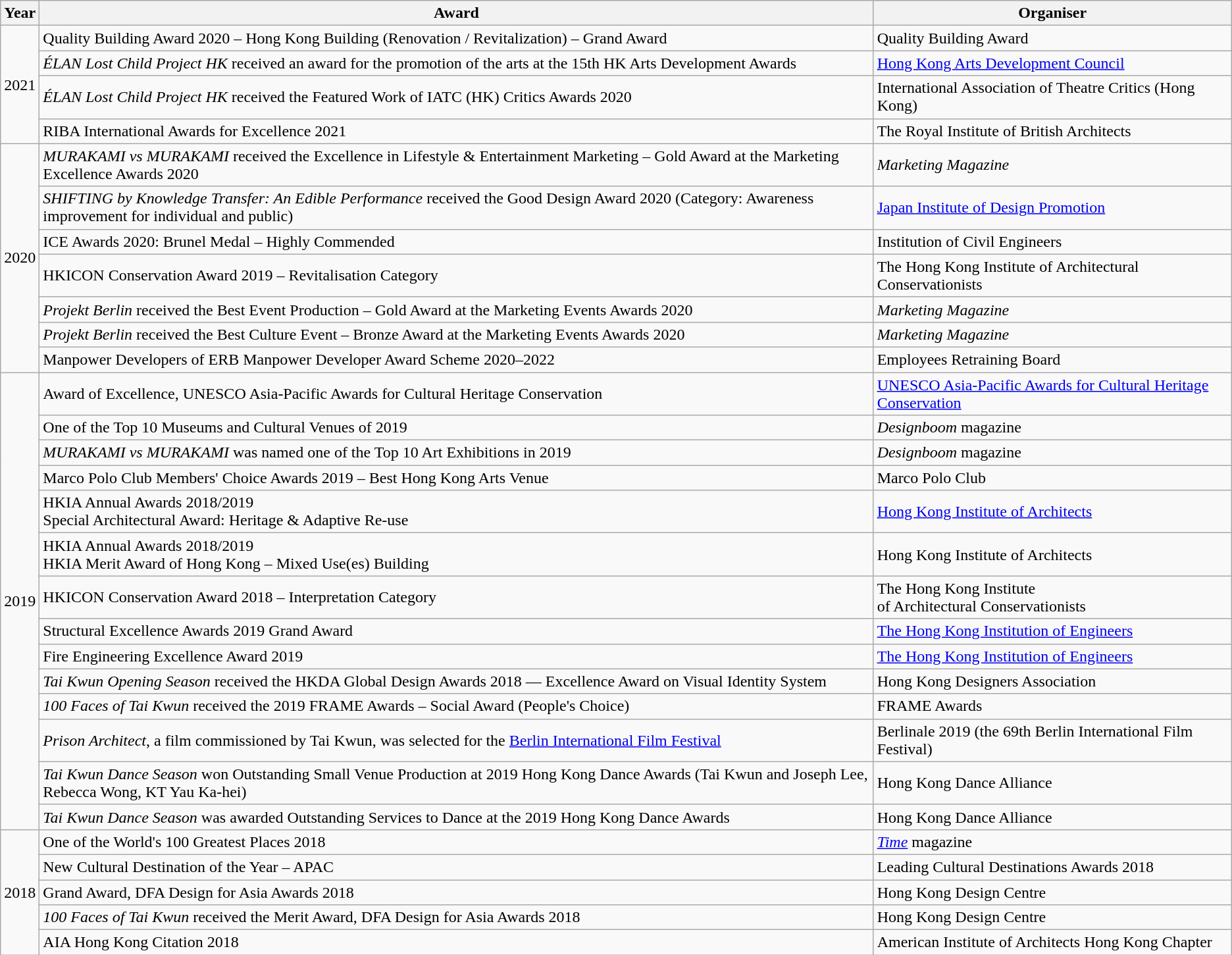<table class="wikitable">
<tr>
<th>Year</th>
<th>Award</th>
<th>Organiser</th>
</tr>
<tr>
<td rowspan="4">2021</td>
<td>Quality Building Award 2020 – Hong Kong Building (Renovation / Revitalization) – Grand Award</td>
<td>Quality Building Award</td>
</tr>
<tr>
<td><em>ÉLAN Lost Child Project HK</em> received an award for the promotion of the arts at the 15th HK Arts Development Awards</td>
<td><a href='#'>Hong Kong Arts Development Council</a></td>
</tr>
<tr>
<td><em>ÉLAN Lost Child Project HK</em> received the Featured Work of IATC (HK) Critics Awards 2020</td>
<td>International Association of Theatre Critics (Hong Kong)</td>
</tr>
<tr>
<td>RIBA International Awards for Excellence 2021</td>
<td>The Royal Institute of British Architects</td>
</tr>
<tr>
<td rowspan="7">2020</td>
<td><em>MURAKAMI vs MURAKAMI</em> received the Excellence in Lifestyle & Entertainment Marketing – Gold Award at the Marketing Excellence Awards 2020</td>
<td><em>Marketing Magazine</em></td>
</tr>
<tr>
<td><em>SHIFTING by Knowledge Transfer: An Edible Performance</em> received the Good Design Award 2020 (Category: Awareness improvement for individual and public)</td>
<td><a href='#'>Japan Institute of Design Promotion</a></td>
</tr>
<tr>
<td>ICE Awards 2020: Brunel Medal – Highly Commended</td>
<td>Institution of Civil Engineers</td>
</tr>
<tr>
<td>HKICON Conservation Award 2019 – Revitalisation Category</td>
<td>The Hong Kong Institute of Architectural Conservationists</td>
</tr>
<tr>
<td><em>Projekt Berlin</em> received the Best Event Production – Gold Award at the Marketing Events Awards 2020</td>
<td><em>Marketing Magazine</em></td>
</tr>
<tr>
<td><em>Projekt Berlin</em> received the Best Culture Event – Bronze Award at the Marketing Events Awards 2020</td>
<td><em>Marketing Magazine</em></td>
</tr>
<tr>
<td>Manpower Developers of ERB Manpower Developer Award Scheme 2020–2022</td>
<td>Employees Retraining Board</td>
</tr>
<tr>
<td rowspan="14">2019</td>
<td>Award of Excellence, UNESCO Asia-Pacific Awards for Cultural Heritage Conservation</td>
<td><a href='#'>UNESCO Asia-Pacific Awards for Cultural Heritage Conservation</a></td>
</tr>
<tr>
<td>One of the Top 10 Museums and Cultural Venues of 2019</td>
<td><em>Designboom</em> magazine</td>
</tr>
<tr>
<td><em>MURAKAMI vs MURAKAMI</em> was named one of the Top 10 Art Exhibitions in 2019</td>
<td><em>Designboom</em> magazine</td>
</tr>
<tr>
<td>Marco Polo Club Members' Choice Awards 2019 – Best Hong Kong Arts Venue</td>
<td>Marco Polo Club</td>
</tr>
<tr>
<td>HKIA Annual Awards 2018/2019<br>Special Architectural Award: Heritage & Adaptive Re-use</td>
<td><a href='#'>Hong Kong Institute of Architects</a></td>
</tr>
<tr>
<td>HKIA Annual Awards 2018/2019<br>HKIA Merit Award of Hong Kong – Mixed Use(es) Building</td>
<td>Hong Kong Institute of Architects</td>
</tr>
<tr>
<td>HKICON Conservation Award 2018 – Interpretation Category</td>
<td>The Hong Kong Institute<br>of Architectural Conservationists</td>
</tr>
<tr>
<td>Structural Excellence Awards 2019 Grand Award</td>
<td><a href='#'>The Hong Kong Institution of Engineers</a></td>
</tr>
<tr>
<td>Fire Engineering Excellence Award 2019</td>
<td><a href='#'>The Hong Kong Institution of Engineers</a></td>
</tr>
<tr>
<td><em>Tai Kwun Opening Season</em> received the HKDA Global Design Awards 2018 — Excellence Award on Visual Identity System</td>
<td>Hong Kong Designers Association</td>
</tr>
<tr>
<td><em>100 Faces of Tai Kwun</em> received the 2019 FRAME Awards – Social Award (People's Choice)</td>
<td>FRAME Awards</td>
</tr>
<tr>
<td><em>Prison Architect</em>, a film commissioned by Tai Kwun, was selected for the <a href='#'>Berlin International Film Festival</a></td>
<td>Berlinale 2019 (the 69th Berlin International Film Festival)</td>
</tr>
<tr>
<td><em>Tai Kwun Dance Season</em> won Outstanding Small Venue Production at 2019 Hong Kong Dance Awards (Tai Kwun and Joseph Lee, Rebecca Wong, KT Yau Ka-hei)</td>
<td>Hong Kong Dance Alliance</td>
</tr>
<tr>
<td><em>Tai Kwun Dance Season</em> was awarded Outstanding Services to Dance at the 2019 Hong Kong Dance Awards</td>
<td>Hong Kong Dance Alliance</td>
</tr>
<tr>
<td rowspan="5">2018</td>
<td>One of the World's 100 Greatest Places 2018</td>
<td><em><a href='#'>Time</a></em> magazine</td>
</tr>
<tr>
<td>New Cultural Destination of the Year – APAC</td>
<td>Leading Cultural Destinations Awards 2018</td>
</tr>
<tr>
<td>Grand Award, DFA Design for Asia Awards 2018</td>
<td>Hong Kong Design Centre</td>
</tr>
<tr>
<td><em>100 Faces of Tai Kwun</em> received the Merit Award, DFA Design for Asia Awards 2018</td>
<td>Hong Kong Design Centre</td>
</tr>
<tr>
<td>AIA Hong Kong Citation 2018</td>
<td>American Institute of Architects Hong Kong Chapter</td>
</tr>
</table>
